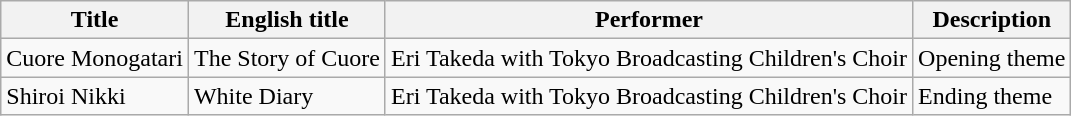<table class="wikitable">
<tr>
<th>Title</th>
<th>English title</th>
<th>Performer</th>
<th>Description</th>
</tr>
<tr>
<td>Cuore Monogatari</td>
<td>The Story of Cuore</td>
<td>Eri Takeda with Tokyo Broadcasting Children's Choir</td>
<td>Opening theme</td>
</tr>
<tr>
<td>Shiroi Nikki</td>
<td>White Diary</td>
<td>Eri Takeda with Tokyo Broadcasting Children's Choir</td>
<td>Ending theme</td>
</tr>
</table>
